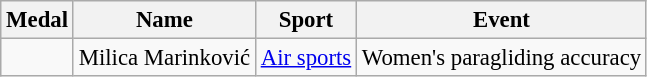<table class="wikitable sortable" style="font-size: 95%;">
<tr>
<th>Medal</th>
<th>Name</th>
<th>Sport</th>
<th>Event</th>
</tr>
<tr>
<td></td>
<td>Milica Marinković</td>
<td><a href='#'>Air sports</a></td>
<td>Women's paragliding accuracy</td>
</tr>
</table>
